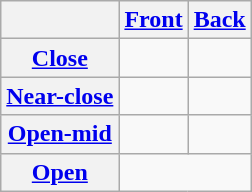<table class="wikitable" style="text-align:center;">
<tr>
<th></th>
<th><a href='#'>Front</a></th>
<th><a href='#'>Back</a></th>
</tr>
<tr>
<th><a href='#'>Close</a></th>
<td> </td>
<td> </td>
</tr>
<tr>
<th><a href='#'>Near-close</a></th>
<td> </td>
<td> </td>
</tr>
<tr>
<th><a href='#'>Open-mid</a></th>
<td> </td>
<td> </td>
</tr>
<tr>
<th><a href='#'>Open</a></th>
<td colspan="2"> </td>
</tr>
</table>
